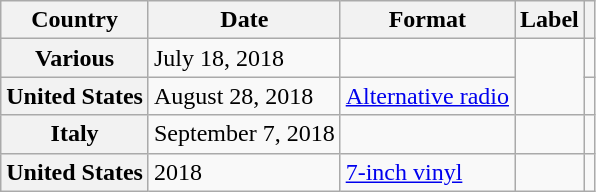<table class="wikitable plainrowheaders" border="1">
<tr>
<th scope="col">Country</th>
<th scope="col">Date</th>
<th scope="col">Format</th>
<th scope="col">Label</th>
<th scope="col"></th>
</tr>
<tr>
<th scope="row">Various</th>
<td>July 18, 2018</td>
<td></td>
<td rowspan="2"></td>
<td align="center"></td>
</tr>
<tr>
<th scope="row">United States</th>
<td>August 28, 2018</td>
<td><a href='#'>Alternative radio</a></td>
<td align="center"></td>
</tr>
<tr>
<th scope="row">Italy</th>
<td>September 7, 2018</td>
<td></td>
<td></td>
<td align="center"></td>
</tr>
<tr>
<th scope="row">United States</th>
<td>2018</td>
<td><a href='#'>7-inch vinyl</a></td>
<td></td>
<td align="center"></td>
</tr>
</table>
